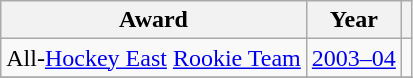<table class="wikitable">
<tr>
<th>Award</th>
<th>Year</th>
<th></th>
</tr>
<tr>
<td>All-<a href='#'>Hockey East</a> <a href='#'>Rookie Team</a></td>
<td><a href='#'>2003–04</a></td>
<td></td>
</tr>
<tr>
</tr>
</table>
